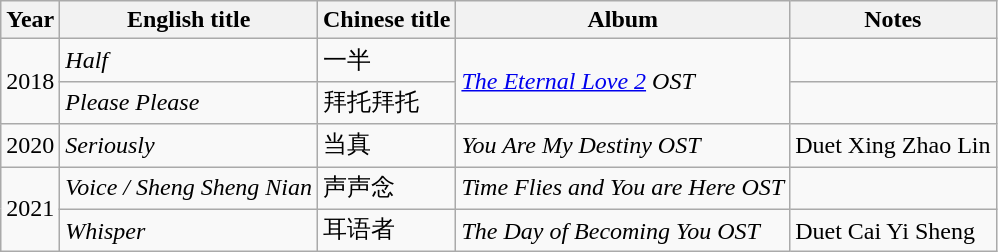<table class="wikitable">
<tr>
<th>Year</th>
<th>English title</th>
<th>Chinese title</th>
<th>Album</th>
<th>Notes</th>
</tr>
<tr>
<td rowspan="2">2018</td>
<td><em>Half</em></td>
<td>一半</td>
<td rowspan="2"><em><a href='#'>The Eternal Love 2</a> OST</em></td>
<td></td>
</tr>
<tr>
<td><em>Please Please</em></td>
<td>拜托拜托</td>
<td></td>
</tr>
<tr>
<td>2020</td>
<td><em>Seriously</em></td>
<td>当真</td>
<td><em>You Are My Destiny OST</em></td>
<td>Duet Xing Zhao Lin</td>
</tr>
<tr>
<td rowspan="2">2021</td>
<td><em>Voice / Sheng Sheng Nian</em></td>
<td>声声念</td>
<td><em>Time Flies and You are Here OST</em></td>
<td></td>
</tr>
<tr>
<td><em>Whisper</em></td>
<td>耳语者</td>
<td><em>The Day of Becoming You OST</em></td>
<td>Duet Cai Yi Sheng</td>
</tr>
</table>
